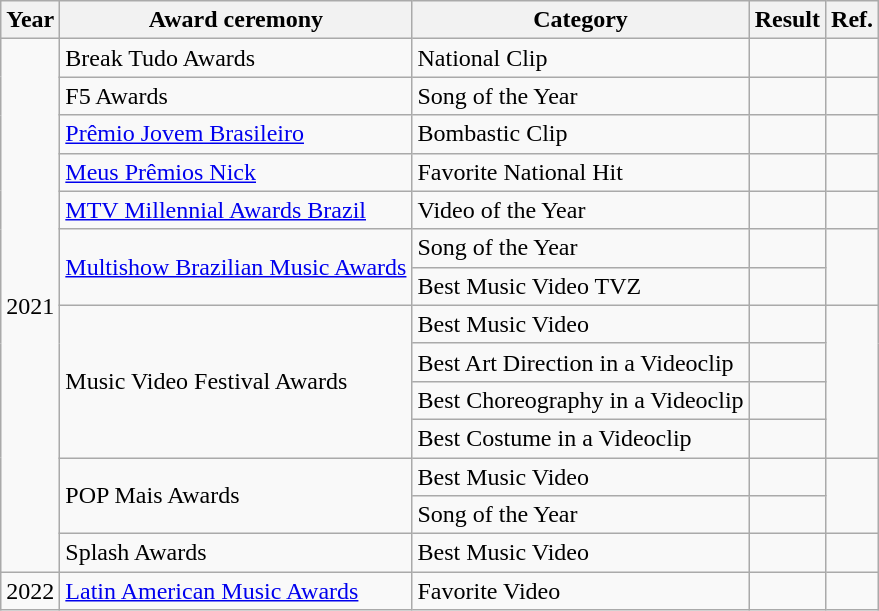<table class="wikitable">
<tr>
<th>Year</th>
<th><strong>Award ceremony</strong></th>
<th><strong>Category</strong></th>
<th><strong>Result</strong></th>
<th>Ref.</th>
</tr>
<tr>
<td rowspan="14">2021</td>
<td>Break Tudo Awards</td>
<td>National Clip</td>
<td></td>
<td></td>
</tr>
<tr>
<td>F5 Awards</td>
<td>Song of the Year</td>
<td></td>
<td></td>
</tr>
<tr>
<td><a href='#'>Prêmio Jovem Brasileiro</a></td>
<td>Bombastic Clip</td>
<td></td>
<td></td>
</tr>
<tr>
<td><a href='#'>Meus Prêmios Nick</a></td>
<td>Favorite National Hit</td>
<td></td>
<td></td>
</tr>
<tr>
<td><a href='#'>MTV Millennial Awards Brazil</a></td>
<td>Video of the Year</td>
<td></td>
<td></td>
</tr>
<tr>
<td rowspan="2"><a href='#'>Multishow Brazilian Music Awards</a></td>
<td>Song of the Year</td>
<td></td>
<td rowspan="2"></td>
</tr>
<tr>
<td>Best Music Video TVZ</td>
<td></td>
</tr>
<tr>
<td rowspan="4">Music Video Festival Awards</td>
<td>Best Music Video</td>
<td></td>
<td rowspan="4"></td>
</tr>
<tr>
<td>Best Art Direction in a Videoclip</td>
<td></td>
</tr>
<tr>
<td>Best Choreography in a Videoclip</td>
<td></td>
</tr>
<tr>
<td>Best Costume in a Videoclip</td>
<td></td>
</tr>
<tr>
<td rowspan="2">POP Mais Awards</td>
<td>Best Music Video</td>
<td></td>
<td rowspan="2"></td>
</tr>
<tr>
<td>Song of the Year</td>
<td></td>
</tr>
<tr>
<td>Splash Awards</td>
<td>Best Music Video</td>
<td></td>
<td></td>
</tr>
<tr>
<td>2022</td>
<td><a href='#'>Latin American Music Awards</a></td>
<td>Favorite Video</td>
<td></td>
<td></td>
</tr>
</table>
